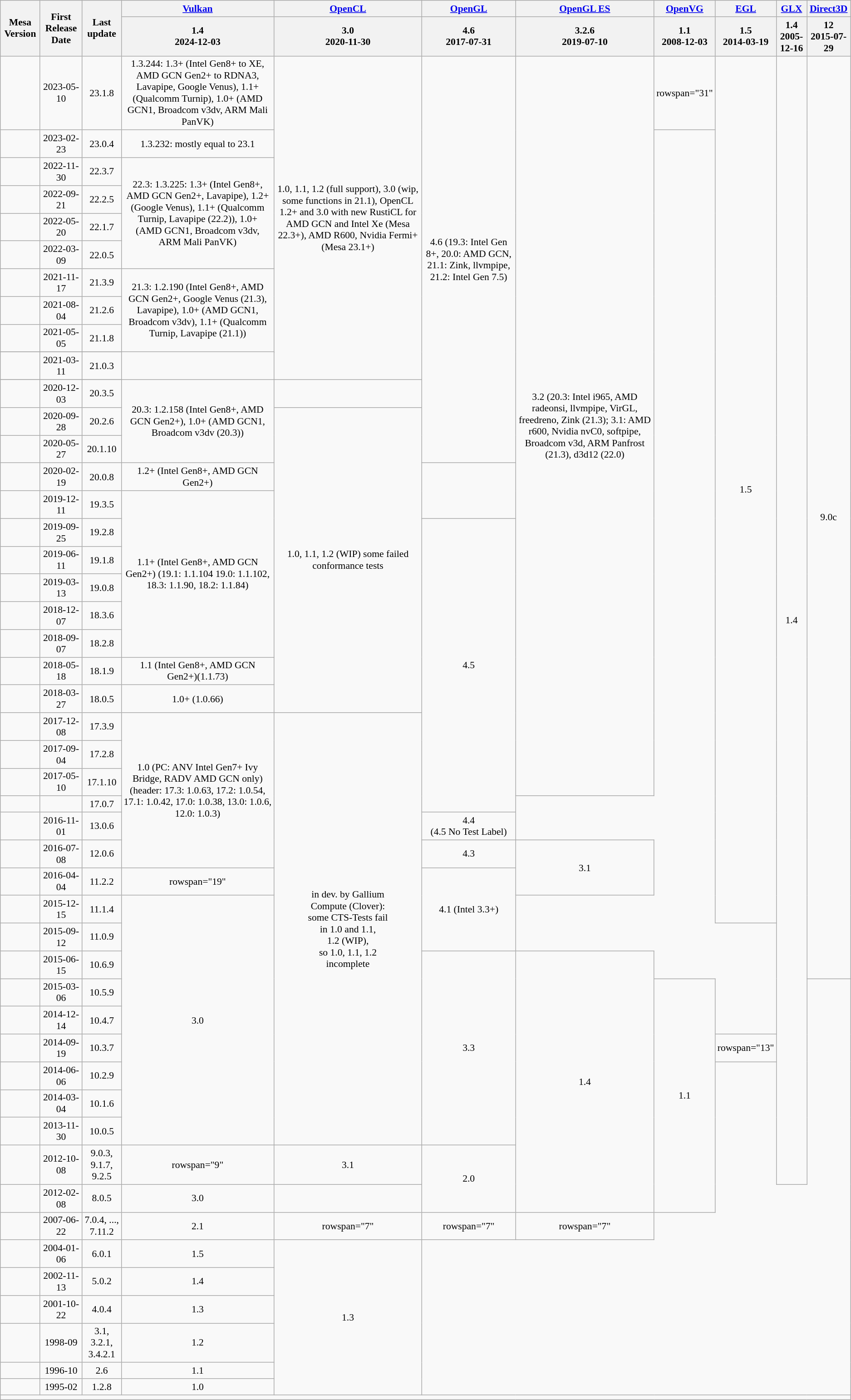<table class="wikitable" style="text-align:center; font-size:90%">
<tr>
<th rowspan=2>Mesa Version</th>
<th rowspan=2>First Release Date</th>
<th rowspan=2>Last update</th>
<th><a href='#'>Vulkan</a></th>
<th><a href='#'>OpenCL</a></th>
<th><a href='#'>OpenGL</a></th>
<th><a href='#'>OpenGL ES</a></th>
<th><a href='#'>OpenVG</a></th>
<th><a href='#'>EGL</a></th>
<th><a href='#'>GLX</a></th>
<th><a href='#'>Direct3D</a></th>
</tr>
<tr>
<th>1.4<br>2024-12-03</th>
<th>3.0<br>2020-11-30</th>
<th>4.6<br>2017-07-31</th>
<th>3.2.6<br>2019-07-10</th>
<th>1.1<br>2008-12-03</th>
<th>1.5<br>2014-03-19</th>
<th>1.4<br>2005-12-16</th>
<th>12<br>2015-07-29</th>
</tr>
<tr>
<td></td>
<td>2023-05-10</td>
<td>23.1.8</td>
<td rowspan=1>1.3.244: 1.3+ (Intel Gen8+ to XE, AMD GCN Gen2+ to RDNA3, Lavapipe, Google Venus), 1.1+ (Qualcomm Turnip), 1.0+ (AMD GCN1, Broadcom v3dv, ARM Mali PanVK)</td>
<td rowspan=11>1.0, 1.1, 1.2 (full support), 3.0 (wip, some functions in 21.1), OpenCL 1.2+ and 3.0 with new RustiCL for AMD GCN and Intel Xe (Mesa 22.3+), AMD R600, Nvidia Fermi+ (Mesa 23.1+)</td>
<td rowspan=15>4.6 (19.3: Intel Gen 8+, 20.0: AMD GCN, 21.1: Zink, llvmpipe, 21.2: Intel Gen 7.5)</td>
<td rowspan="27">3.2 (20.3: Intel i965, AMD radeonsi, llvmpipe, VirGL, freedreno, Zink (21.3); 3.1: AMD r600, Nvidia nvC0, softpipe, Broadcom v3d, ARM Panfrost (21.3), d3d12 (22.0)</td>
<td>rowspan="31" </td>
<td rowspan="32">1.5</td>
<td rowspan="41">1.4</td>
<td rowspan="34">9.0c</td>
</tr>
<tr>
<td></td>
<td>2023-02-23</td>
<td>23.0.4</td>
<td rowspan=1>1.3.232: mostly equal to 23.1</td>
</tr>
<tr>
<td></td>
<td>2022-11-30</td>
<td>22.3.7</td>
<td rowspan=4>22.3: 1.3.225: 1.3+ (Intel Gen8+, AMD GCN Gen2+, Lavapipe), 1.2+ (Google Venus), 1.1+ (Qualcomm Turnip, Lavapipe (22.2)), 1.0+ (AMD GCN1, Broadcom v3dv, ARM Mali PanVK)</td>
</tr>
<tr>
<td></td>
<td>2022-09-21</td>
<td>22.2.5</td>
</tr>
<tr>
<td></td>
<td>2022-05-20</td>
<td>22.1.7</td>
</tr>
<tr>
<td></td>
<td>2022-03-09</td>
<td>22.0.5</td>
</tr>
<tr>
<td></td>
<td>2021-11-17</td>
<td>21.3.9</td>
<td rowspan=4>21.3: 1.2.190  (Intel Gen8+, AMD GCN Gen2+, Google Venus (21.3), Lavapipe), 1.0+ (AMD GCN1, Broadcom v3dv), 1.1+ (Qualcomm Turnip, Lavapipe (21.1))</td>
</tr>
<tr>
<td></td>
<td>2021-08-04</td>
<td>21.2.6</td>
</tr>
<tr>
<td></td>
<td>2021-05-05</td>
<td>21.1.8</td>
</tr>
<tr>
</tr>
<tr>
<td></td>
<td>2021-03-11</td>
<td>21.0.3</td>
</tr>
<tr>
</tr>
<tr>
<td></td>
<td>2020-12-03</td>
<td>20.3.5</td>
<td rowspan=3>20.3: 1.2.158 (Intel Gen8+, AMD GCN Gen2+), 1.0+ (AMD GCN1, Broadcom v3dv (20.3))</td>
</tr>
<tr>
<td></td>
<td>2020-09-28</td>
<td>20.2.6</td>
<td rowspan=11>1.0, 1.1, 1.2 (WIP) some failed conformance tests</td>
</tr>
<tr>
<td></td>
<td>2020-05-27</td>
<td>20.1.10</td>
</tr>
<tr>
<td></td>
<td>2020-02-19</td>
<td>20.0.8</td>
<td rowspan=1>1.2+ (Intel Gen8+, AMD GCN Gen2+)</td>
</tr>
<tr>
<td></td>
<td>2019-12-11</td>
<td>19.3.5</td>
<td rowspan=6>1.1+ (Intel Gen8+, AMD GCN Gen2+) (19.1: 1.1.104 19.0: 1.1.102, 18.3: 1.1.90, 18.2: 1.1.84)</td>
</tr>
<tr>
<td></td>
<td>2019-09-25</td>
<td>19.2.8</td>
<td rowspan="11">4.5</td>
</tr>
<tr>
<td></td>
<td>2019-06-11</td>
<td>19.1.8</td>
</tr>
<tr>
<td></td>
<td>2019-03-13</td>
<td>19.0.8</td>
</tr>
<tr>
<td></td>
<td>2018-12-07</td>
<td>18.3.6</td>
</tr>
<tr>
<td></td>
<td>2018-09-07</td>
<td>18.2.8</td>
</tr>
<tr>
<td></td>
<td>2018-05-18</td>
<td>18.1.9</td>
<td>1.1 (Intel Gen8+, AMD GCN Gen2+)(1.1.73)</td>
</tr>
<tr>
<td></td>
<td>2018-03-27</td>
<td>18.0.5</td>
<td>1.0+ (1.0.66)</td>
</tr>
<tr>
<td></td>
<td>2017-12-08</td>
<td>17.3.9</td>
<td rowspan="6">1.0 (PC: ANV Intel Gen7+ Ivy Bridge, RADV AMD GCN only) (header: 17.3: 1.0.63, 17.2: 1.0.54, 17.1: 1.0.42, 17.0: 1.0.38, 13.0: 1.0.6, 12.0: 1.0.3)</td>
<td rowspan="16">in dev. by Gallium <br> Compute (Clover): <br>some CTS-Tests fail <br> in 1.0 and 1.1, <br> 1.2 (WIP), <br>so 1.0, 1.1, 1.2 <br> incomplete</td>
</tr>
<tr>
<td></td>
<td>2017-09-04</td>
<td>17.2.8</td>
</tr>
<tr>
<td></td>
<td>2017-05-10</td>
<td>17.1.10</td>
</tr>
<tr>
<td></td>
<td></td>
<td>17.0.7</td>
</tr>
<tr>
<td></td>
<td>2016-11-01</td>
<td>13.0.6</td>
<td>4.4 <br> (4.5 No Test Label)</td>
</tr>
<tr>
<td></td>
<td>2016-07-08</td>
<td>12.0.6</td>
<td>4.3</td>
<td rowspan="2">3.1</td>
</tr>
<tr>
<td></td>
<td>2016-04-04</td>
<td>11.2.2</td>
<td>rowspan="19" </td>
<td rowspan="3">4.1 (Intel 3.3+)</td>
</tr>
<tr>
<td></td>
<td>2015-12-15</td>
<td>11.1.4</td>
<td rowspan="9">3.0</td>
</tr>
<tr>
<td></td>
<td>2015-09-12</td>
<td>11.0.9</td>
</tr>
<tr>
<td></td>
<td>2015-06-15</td>
<td>10.6.9</td>
<td rowspan="7">3.3</td>
<td rowspan="9">1.4</td>
</tr>
<tr>
<td></td>
<td>2015-03-06</td>
<td>10.5.9</td>
<td rowspan=8">1.1</td>
</tr>
<tr>
<td></td>
<td>2014-12-14</td>
<td>10.4.7</td>
</tr>
<tr>
<td></td>
<td>2014-09-19</td>
<td>10.3.7</td>
<td>rowspan="13" </td>
</tr>
<tr>
<td></td>
<td>2014-06-06</td>
<td>10.2.9</td>
</tr>
<tr>
<td></td>
<td>2014-03-04</td>
<td>10.1.6</td>
</tr>
<tr>
<td></td>
<td>2013-11-30</td>
<td>10.0.5</td>
</tr>
<tr>
<td></td>
<td>2012-10-08</td>
<td>9.0.3, 9.1.7, 9.2.5</td>
<td>rowspan="9"  </td>
<td>3.1</td>
<td rowspan="2">2.0</td>
</tr>
<tr>
<td></td>
<td>2012-02-08</td>
<td>8.0.5</td>
<td>3.0</td>
</tr>
<tr>
<td></td>
<td>2007-06-22</td>
<td>7.0.4, ..., 7.11.2</td>
<td>2.1</td>
<td>rowspan="7" </td>
<td>rowspan="7" </td>
<td>rowspan="7" </td>
</tr>
<tr>
<td></td>
<td>2004-01-06</td>
<td>6.0.1</td>
<td>1.5</td>
<td rowspan="6">1.3</td>
</tr>
<tr>
<td></td>
<td>2002-11-13</td>
<td>5.0.2</td>
<td>1.4</td>
</tr>
<tr>
<td></td>
<td>2001-10-22</td>
<td>4.0.4</td>
<td>1.3</td>
</tr>
<tr>
<td></td>
<td>1998-09</td>
<td>3.1, 3.2.1, 3.4.2.1</td>
<td>1.2</td>
</tr>
<tr>
<td></td>
<td>1996-10</td>
<td>2.6</td>
<td>1.1</td>
</tr>
<tr>
<td></td>
<td>1995-02</td>
<td>1.2.8</td>
<td>1.0</td>
</tr>
<tr>
<td colspan=11></td>
</tr>
</table>
